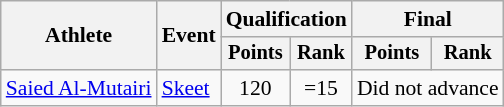<table class="wikitable" style="font-size:90%">
<tr>
<th rowspan="2">Athlete</th>
<th rowspan="2">Event</th>
<th colspan=2>Qualification</th>
<th colspan=2>Final</th>
</tr>
<tr style="font-size:95%">
<th>Points</th>
<th>Rank</th>
<th>Points</th>
<th>Rank</th>
</tr>
<tr align=center>
<td align=left><a href='#'>Saied Al-Mutairi</a></td>
<td align=left><a href='#'>Skeet</a></td>
<td>120</td>
<td>=15</td>
<td colspan=2>Did not advance</td>
</tr>
</table>
